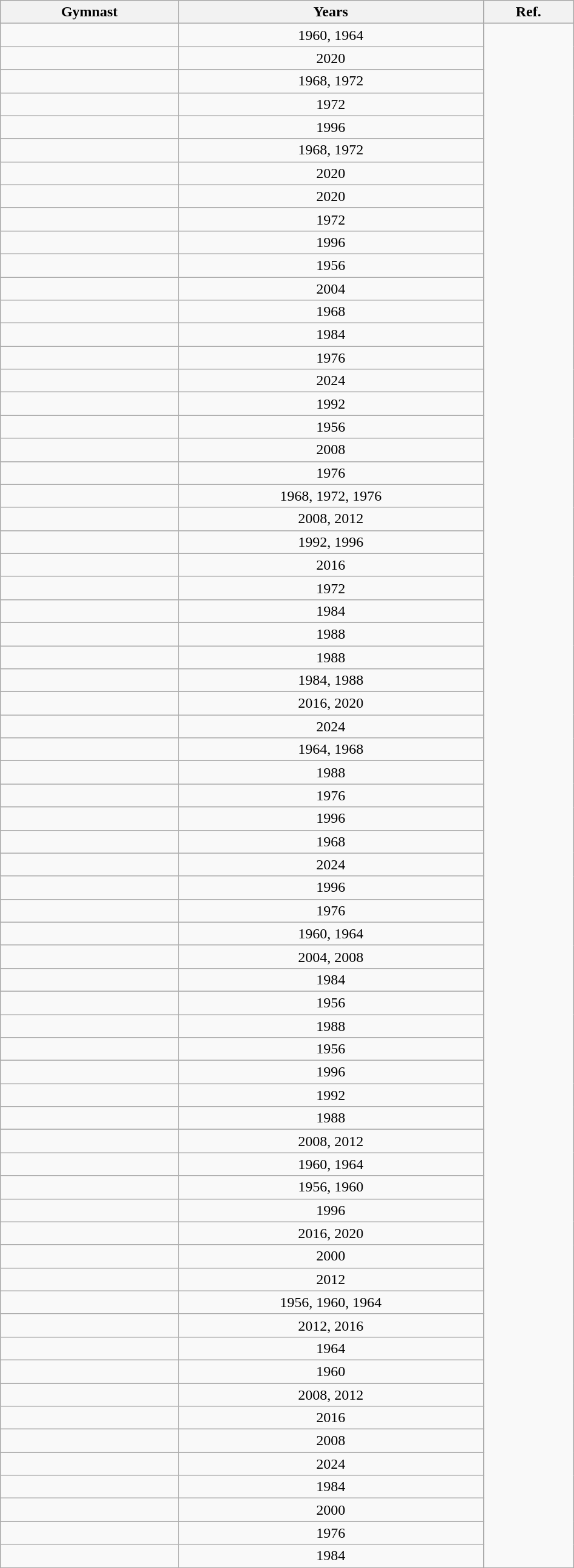<table class="wikitable sortable" width=50% style="text-align:center;">
<tr>
<th>Gymnast</th>
<th>Years</th>
<th class="unsortable">Ref.</th>
</tr>
<tr>
<td></td>
<td>1960, 1964</td>
<td rowspan="67"></td>
</tr>
<tr>
<td></td>
<td>2020</td>
</tr>
<tr>
<td></td>
<td>1968, 1972</td>
</tr>
<tr>
<td></td>
<td>1972</td>
</tr>
<tr>
<td></td>
<td>1996</td>
</tr>
<tr>
<td></td>
<td>1968, 1972</td>
</tr>
<tr>
<td></td>
<td>2020</td>
</tr>
<tr>
<td></td>
<td>2020</td>
</tr>
<tr>
<td></td>
<td>1972</td>
</tr>
<tr>
<td></td>
<td>1996</td>
</tr>
<tr>
<td></td>
<td>1956</td>
</tr>
<tr>
<td></td>
<td>2004</td>
</tr>
<tr>
<td></td>
<td>1968</td>
</tr>
<tr>
<td></td>
<td>1984</td>
</tr>
<tr>
<td></td>
<td>1976</td>
</tr>
<tr>
<td></td>
<td>2024</td>
</tr>
<tr>
<td></td>
<td>1992</td>
</tr>
<tr>
<td></td>
<td>1956</td>
</tr>
<tr>
<td></td>
<td>2008</td>
</tr>
<tr>
<td></td>
<td>1976</td>
</tr>
<tr>
<td></td>
<td>1968, 1972, 1976</td>
</tr>
<tr>
<td></td>
<td>2008, 2012</td>
</tr>
<tr>
<td></td>
<td>1992, 1996</td>
</tr>
<tr>
<td></td>
<td>2016</td>
</tr>
<tr>
<td></td>
<td>1972</td>
</tr>
<tr>
<td></td>
<td>1984</td>
</tr>
<tr>
<td></td>
<td>1988</td>
</tr>
<tr>
<td></td>
<td>1988</td>
</tr>
<tr>
<td></td>
<td>1984, 1988</td>
</tr>
<tr>
<td></td>
<td>2016, 2020</td>
</tr>
<tr>
<td></td>
<td>2024</td>
</tr>
<tr>
<td></td>
<td>1964, 1968</td>
</tr>
<tr>
<td></td>
<td>1988</td>
</tr>
<tr>
<td></td>
<td>1976</td>
</tr>
<tr>
<td></td>
<td>1996</td>
</tr>
<tr>
<td></td>
<td>1968</td>
</tr>
<tr>
<td></td>
<td>2024</td>
</tr>
<tr>
<td></td>
<td>1996</td>
</tr>
<tr>
<td></td>
<td>1976</td>
</tr>
<tr>
<td></td>
<td>1960, 1964</td>
</tr>
<tr>
<td></td>
<td>2004, 2008</td>
</tr>
<tr>
<td></td>
<td>1984</td>
</tr>
<tr>
<td></td>
<td>1956</td>
</tr>
<tr>
<td></td>
<td>1988</td>
</tr>
<tr>
<td></td>
<td>1956</td>
</tr>
<tr>
<td></td>
<td>1996</td>
</tr>
<tr>
<td></td>
<td>1992</td>
</tr>
<tr>
<td></td>
<td>1988</td>
</tr>
<tr>
<td></td>
<td>2008, 2012</td>
</tr>
<tr>
<td></td>
<td>1960, 1964</td>
</tr>
<tr>
<td></td>
<td>1956, 1960</td>
</tr>
<tr>
<td></td>
<td>1996</td>
</tr>
<tr>
<td></td>
<td>2016, 2020</td>
</tr>
<tr>
<td></td>
<td>2000</td>
</tr>
<tr>
<td></td>
<td>2012</td>
</tr>
<tr>
<td></td>
<td>1956, 1960, 1964</td>
</tr>
<tr>
<td></td>
<td>2012, 2016</td>
</tr>
<tr>
<td></td>
<td>1964</td>
</tr>
<tr>
<td></td>
<td>1960</td>
</tr>
<tr>
<td></td>
<td>2008, 2012</td>
</tr>
<tr>
<td></td>
<td>2016</td>
</tr>
<tr>
<td></td>
<td>2008</td>
</tr>
<tr>
<td></td>
<td>2024</td>
</tr>
<tr>
<td></td>
<td>1984</td>
</tr>
<tr>
<td></td>
<td>2000</td>
</tr>
<tr>
<td></td>
<td>1976</td>
</tr>
<tr>
<td></td>
<td>1984</td>
</tr>
</table>
